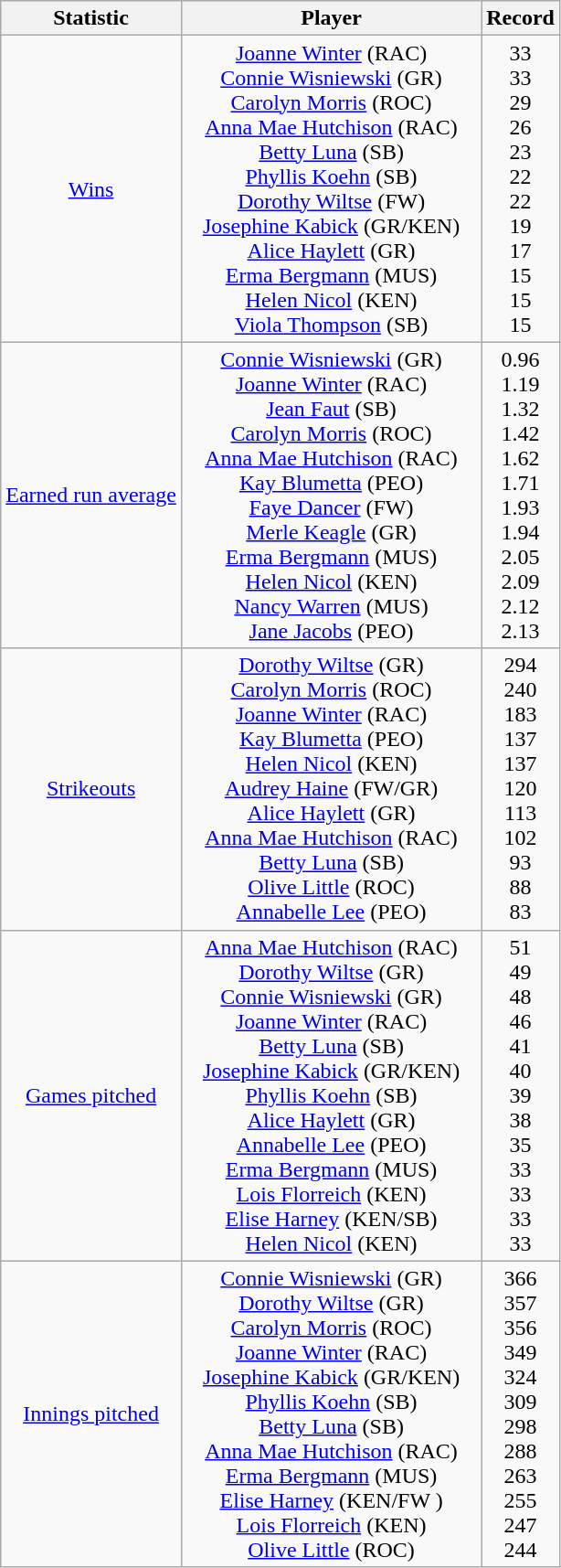<table class="wikitable">
<tr>
<th>Statistic</th>
<th>Player</th>
<th>Record</th>
</tr>
<tr align=center>
<td><a href='#'>Wins</a></td>
<td><a href='#'>Joanne Winter</a> (RAC)<br><a href='#'>Connie Wisniewski</a> (GR)<br><a href='#'>Carolyn Morris</a> (ROC)<br><a href='#'>Anna Mae Hutchison</a> (RAC)<br><a href='#'>Betty Luna</a> (SB)<br><a href='#'>Phyllis Koehn</a> (SB)<br><a href='#'>Dorothy Wiltse</a> (FW)<br><a href='#'>Josephine Kabick</a> (GR/KEN)<br><a href='#'>Alice Haylett</a> (GR)<br><a href='#'>Erma Bergmann</a> (MUS)<br><a href='#'>Helen Nicol</a> (KEN)<br><a href='#'>Viola Thompson</a> (SB)</td>
<td>33 <br> 33 <br> 29 <br> 26 <br> 23 <br> 22 <br> 22 <br> 19 <br> 17 <br> 15 <br> 15 <br> 15</td>
</tr>
<tr align=center>
<td><a href='#'>Earned run average</a></td>
<td><a href='#'>Connie Wisniewski</a> (GR)<br><a href='#'>Joanne Winter</a> (RAC)<br><a href='#'>Jean Faut</a> (SB)<br><a href='#'>Carolyn Morris</a> (ROC)<br><a href='#'>Anna Mae Hutchison</a> (RAC)<br><a href='#'>Kay Blumetta</a> (PEO)<br><a href='#'>Faye Dancer</a> (FW)<br><a href='#'>Merle Keagle</a> (GR)<br><a href='#'>Erma Bergmann</a> (MUS)<br><a href='#'>Helen Nicol</a> (KEN) <br><a href='#'>Nancy Warren</a> (MUS)<br><a href='#'>Jane Jacobs</a> (PEO)</td>
<td>0.96 <br> 1.19 <br> 1.32 <br> 1.42 <br> 1.62 <br> 1.71 <br> 1.93 <br> 1.94 <br> 2.05 <br> 2.09 <br> 2.12 <br> 2.13</td>
</tr>
<tr align=center>
<td><a href='#'>Strikeouts</a></td>
<td><a href='#'>Dorothy Wiltse</a> (GR)<br><a href='#'>Carolyn Morris</a> (ROC)<br><a href='#'>Joanne Winter</a> (RAC)<br><a href='#'>Kay Blumetta</a> (PEO)<br><a href='#'>Helen Nicol</a> (KEN)<br><a href='#'>Audrey Haine</a> (FW/GR)<br><a href='#'>Alice Haylett</a> (GR)<br><a href='#'>Anna Mae Hutchison</a> (RAC)<br><a href='#'>Betty Luna</a> (SB)<br><a href='#'>Olive Little</a> (ROC)<br><a href='#'>Annabelle Lee</a> (PEO)</td>
<td>294 <br> 240 <br> 183 <br> 137 <br> 137 <br> 120 <br> 113 <br> 102 <br> 93 <br> 88 <br> 83</td>
</tr>
<tr align=center>
<td><a href='#'>Games pitched</a></td>
<td><a href='#'>Anna Mae Hutchison</a> (RAC)<br><a href='#'>Dorothy Wiltse</a> (GR)<br><a href='#'>Connie Wisniewski</a> (GR)<br><a href='#'>Joanne Winter</a> (RAC)<br><a href='#'>Betty Luna</a> (SB)<br>   <a href='#'>Josephine Kabick</a> (GR/KEN)   <br><a href='#'>Phyllis Koehn</a> (SB)<br><a href='#'>Alice Haylett</a> (GR)<br><a href='#'>Annabelle Lee</a> (PEO)<br><a href='#'>Erma Bergmann</a> (MUS)<br><a href='#'>Lois Florreich</a> (KEN)<br><a href='#'>Elise Harney</a> (KEN/SB)<br><a href='#'>Helen Nicol</a> (KEN)</td>
<td>51 <br> 49 <br> 48 <br> 46 <br> 41 <br> 40 <br> 39 <br> 38 <br> 35 <br> 33 <br> 33 <br> 33 <br> 33</td>
</tr>
<tr align=center>
<td><a href='#'>Innings pitched</a></td>
<td><a href='#'>Connie Wisniewski</a> (GR)<br><a href='#'>Dorothy Wiltse</a> (GR)<br><a href='#'>Carolyn Morris</a> (ROC)<br><a href='#'>Joanne Winter</a> (RAC)<br><a href='#'>Josephine Kabick</a> (GR/KEN)<br><a href='#'>Phyllis Koehn</a> (SB)<br><a href='#'>Betty Luna</a> (SB)<br><a href='#'>Anna Mae Hutchison</a> (RAC)<br><a href='#'>Erma Bergmann</a> (MUS)<br><a href='#'>Elise Harney</a> (KEN/FW )<br><a href='#'>Lois Florreich</a> (KEN)<br><a href='#'>Olive Little</a> (ROC)</td>
<td>366 <br> 357 <br> 356 <br> 349 <br> 324 <br> 309 <br> 298 <br> 288 <br> 263 <br> 255 <br> 247 <br> 244</td>
</tr>
</table>
